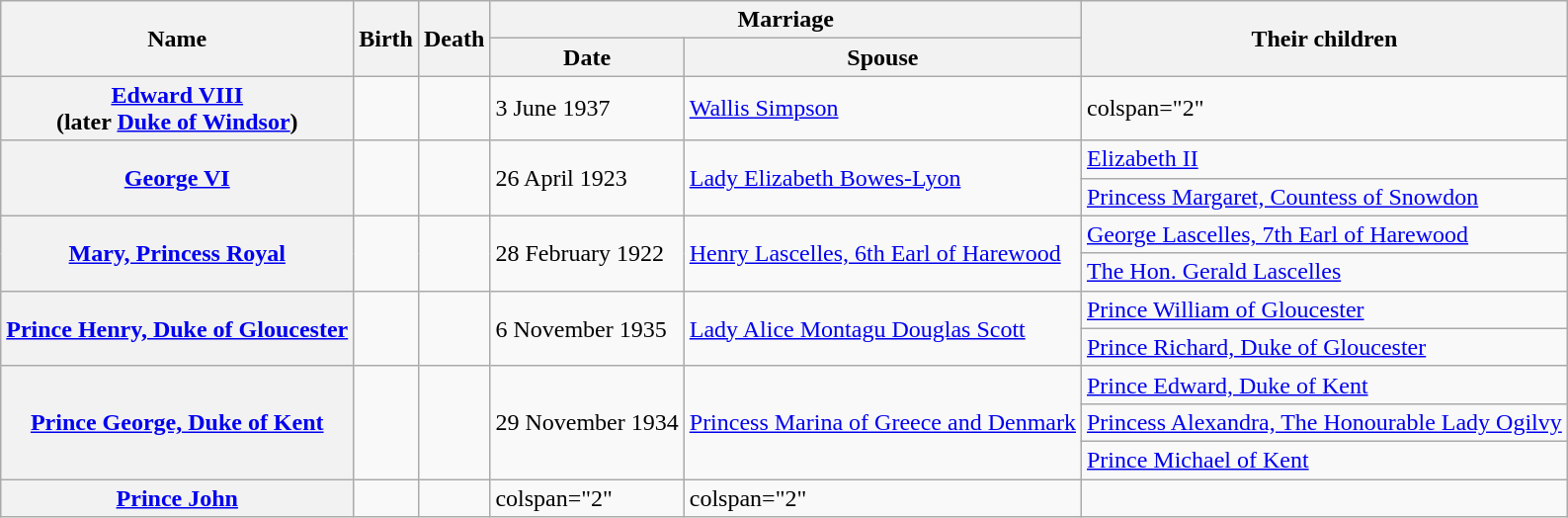<table class="wikitable plainrowheaders">
<tr>
<th rowspan="2" scope="col">Name</th>
<th rowspan="2" scope="col">Birth</th>
<th rowspan="2" scope="col">Death</th>
<th colspan="2" scope="col">Marriage</th>
<th rowspan="2" scope="col">Their children</th>
</tr>
<tr>
<th scope="col">Date</th>
<th scope="col">Spouse</th>
</tr>
<tr>
<th scope="row"><a href='#'>Edward VIII</a><br>(later <a href='#'>Duke of Windsor</a>)</th>
<td></td>
<td></td>
<td>3 June 1937</td>
<td><a href='#'>Wallis Simpson</a></td>
<td>colspan="2" </td>
</tr>
<tr>
<th rowspan="2" scope="row"><a href='#'>George VI</a></th>
<td rowspan="2"></td>
<td rowspan="2"></td>
<td rowspan="2">26 April 1923</td>
<td rowspan="2"><a href='#'>Lady Elizabeth Bowes-Lyon</a></td>
<td><a href='#'>Elizabeth II</a></td>
</tr>
<tr>
<td><a href='#'>Princess Margaret, Countess of Snowdon</a></td>
</tr>
<tr>
<th rowspan="2" scope="row"><a href='#'>Mary, Princess Royal</a></th>
<td rowspan="2"></td>
<td rowspan="2"></td>
<td rowspan="2">28 February 1922</td>
<td rowspan="2"><a href='#'>Henry Lascelles, 6th Earl of Harewood</a></td>
<td><a href='#'>George Lascelles, 7th Earl of Harewood</a></td>
</tr>
<tr>
<td><a href='#'>The Hon. Gerald Lascelles</a></td>
</tr>
<tr>
<th rowspan="2" scope="row"><a href='#'>Prince Henry, Duke of Gloucester</a></th>
<td rowspan="2"></td>
<td rowspan="2"></td>
<td rowspan="2">6 November 1935</td>
<td rowspan="2"><a href='#'>Lady Alice Montagu Douglas Scott</a></td>
<td><a href='#'>Prince William of Gloucester</a></td>
</tr>
<tr>
<td><a href='#'>Prince Richard, Duke of Gloucester</a></td>
</tr>
<tr>
<th rowspan="3" scope="row"><a href='#'>Prince George, Duke of Kent</a></th>
<td rowspan="3"></td>
<td rowspan="3"></td>
<td rowspan="3">29 November 1934</td>
<td rowspan="3"><a href='#'>Princess Marina of Greece and Denmark</a></td>
<td><a href='#'>Prince Edward, Duke of Kent</a></td>
</tr>
<tr>
<td><a href='#'>Princess Alexandra, The Honourable Lady Ogilvy</a></td>
</tr>
<tr>
<td><a href='#'>Prince Michael of Kent</a></td>
</tr>
<tr>
<th scope="row"><a href='#'>Prince John</a></th>
<td></td>
<td></td>
<td>colspan="2" </td>
<td>colspan="2" </td>
</tr>
</table>
